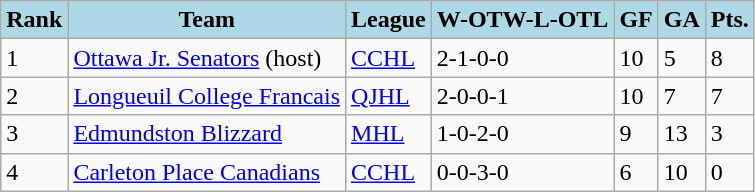<table class="wikitable">
<tr>
<th style="background:lightblue;">Rank</th>
<th style="background:lightblue;">Team</th>
<th style="background:lightblue;">League</th>
<th style="background:lightblue;">W-OTW-L-OTL</th>
<th style="background:lightblue;">GF</th>
<th style="background:lightblue;">GA</th>
<th style="background:lightblue;">Pts.</th>
</tr>
<tr>
<td>1</td>
<td><a href='#'>Ottawa Jr. Senators</a> (host)</td>
<td><a href='#'>CCHL</a></td>
<td>2-1-0-0</td>
<td>10</td>
<td>5</td>
<td>8</td>
</tr>
<tr>
<td>2</td>
<td><a href='#'>Longueuil College Francais</a></td>
<td><a href='#'>QJHL</a></td>
<td>2-0-0-1</td>
<td>10</td>
<td>7</td>
<td>7</td>
</tr>
<tr>
<td>3</td>
<td><a href='#'>Edmundston Blizzard</a></td>
<td><a href='#'>MHL</a></td>
<td>1-0-2-0</td>
<td>9</td>
<td>13</td>
<td>3</td>
</tr>
<tr>
<td>4</td>
<td><a href='#'>Carleton Place Canadians</a></td>
<td><a href='#'>CCHL</a></td>
<td>0-0-3-0</td>
<td>6</td>
<td>10</td>
<td>0</td>
</tr>
</table>
